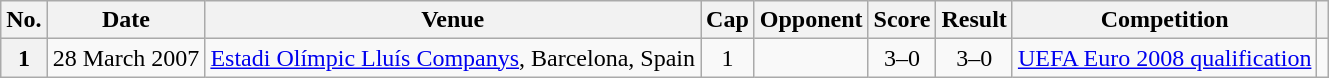<table class="wikitable">
<tr>
<th scope=col>No.</th>
<th scope=col>Date</th>
<th scope=col>Venue</th>
<th scope=col>Cap</th>
<th scope=col>Opponent</th>
<th scope=col>Score</th>
<th scope=col>Result</th>
<th scope=col>Competition</th>
<th scope=col></th>
</tr>
<tr>
<th scope=row style=text-align:center>1</th>
<td>28 March 2007</td>
<td><a href='#'>Estadi Olímpic Lluís Companys</a>, Barcelona, Spain</td>
<td align=center>1</td>
<td></td>
<td align=center>3–0</td>
<td align=center>3–0</td>
<td><a href='#'>UEFA Euro 2008 qualification</a></td>
<td align=center></td>
</tr>
</table>
